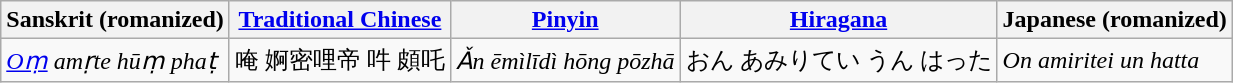<table class="wikitable">
<tr>
<th>Sanskrit (romanized)</th>
<th><a href='#'>Traditional Chinese</a></th>
<th><a href='#'>Pinyin</a></th>
<th><a href='#'>Hiragana</a></th>
<th>Japanese (romanized)</th>
</tr>
<tr>
<td><em><a href='#'>Oṃ</a> amṛte hūṃ phaṭ</em></td>
<td>唵 婀密哩帝 吽 頗吒</td>
<td><em>Ǎn ēmìlīdì hōng pōzhā</em></td>
<td>おん あみりてい うん はった</td>
<td><em>On amiritei un hatta</em></td>
</tr>
</table>
